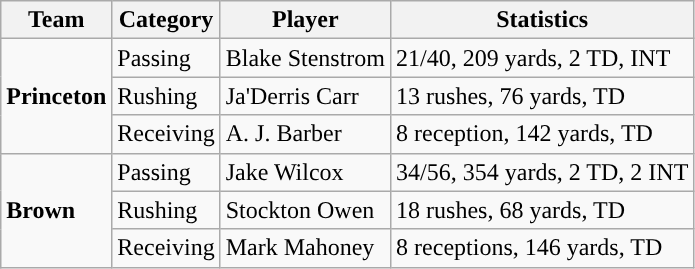<table class="wikitable" style="float: left;">
<tr>
<th>Team</th>
<th>Category</th>
<th>Player</th>
<th>Statistics</th>
</tr>
<tr>
<td rowspan=3><strong>Princeton</strong></td>
<td>Passing</td>
<td>Blake Stenstrom</td>
<td>21/40, 209 yards, 2 TD, INT</td>
</tr>
<tr>
<td>Rushing</td>
<td>Ja'Derris Carr</td>
<td>13 rushes, 76 yards, TD</td>
</tr>
<tr>
<td>Receiving</td>
<td>A. J. Barber</td>
<td>8 reception, 142 yards, TD</td>
</tr>
<tr>
<td rowspan=3><strong>Brown</strong></td>
<td>Passing</td>
<td>Jake Wilcox</td>
<td>34/56, 354 yards, 2 TD, 2 INT</td>
</tr>
<tr>
<td>Rushing</td>
<td>Stockton Owen</td>
<td>18 rushes, 68 yards, TD</td>
</tr>
<tr>
<td>Receiving</td>
<td>Mark Mahoney</td>
<td>8 receptions, 146 yards, TD</td>
</tr>
</table>
